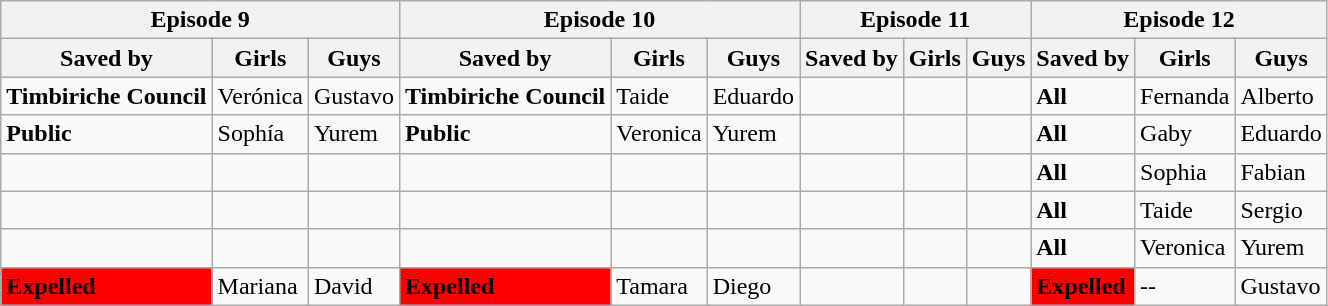<table class="wikitable">
<tr>
<th colspan=3><strong>Episode 9</strong></th>
<th colspan=3><strong>Episode 10</strong></th>
<th colspan=3><strong>Episode 11</strong></th>
<th colspan=3><strong>Episode 12</strong></th>
</tr>
<tr>
<th>Saved by</th>
<th>Girls</th>
<th>Guys</th>
<th>Saved by</th>
<th>Girls</th>
<th>Guys</th>
<th>Saved by</th>
<th>Girls</th>
<th>Guys</th>
<th>Saved by</th>
<th>Girls</th>
<th>Guys</th>
</tr>
<tr>
<td><strong>Timbiriche Council</strong></td>
<td>Verónica</td>
<td>Gustavo</td>
<td><strong>Timbiriche Council</strong></td>
<td>Taide</td>
<td>Eduardo</td>
<td></td>
<td></td>
<td></td>
<td><strong>All</strong></td>
<td>Fernanda</td>
<td>Alberto</td>
</tr>
<tr>
<td><strong>Public</strong></td>
<td>Sophía</td>
<td>Yurem</td>
<td><strong>Public</strong></td>
<td>Veronica</td>
<td>Yurem</td>
<td></td>
<td></td>
<td></td>
<td><strong>All</strong></td>
<td>Gaby</td>
<td>Eduardo</td>
</tr>
<tr>
<td></td>
<td></td>
<td></td>
<td></td>
<td></td>
<td></td>
<td></td>
<td></td>
<td></td>
<td><strong>All</strong></td>
<td>Sophia</td>
<td>Fabian</td>
</tr>
<tr>
<td></td>
<td></td>
<td></td>
<td></td>
<td></td>
<td></td>
<td></td>
<td></td>
<td></td>
<td><strong>All</strong></td>
<td>Taide</td>
<td>Sergio</td>
</tr>
<tr>
<td></td>
<td></td>
<td></td>
<td></td>
<td></td>
<td></td>
<td></td>
<td></td>
<td></td>
<td><strong>All</strong></td>
<td>Veronica</td>
<td>Yurem</td>
</tr>
<tr>
<td style="background:#FF0000"><strong>Expelled</strong></td>
<td>Mariana</td>
<td>David</td>
<td style="background:#FF0000"><strong>Expelled</strong></td>
<td>Tamara</td>
<td>Diego</td>
<td></td>
<td></td>
<td></td>
<td style="background:#FF0000"><strong>Expelled</strong></td>
<td>--</td>
<td>Gustavo</td>
</tr>
</table>
